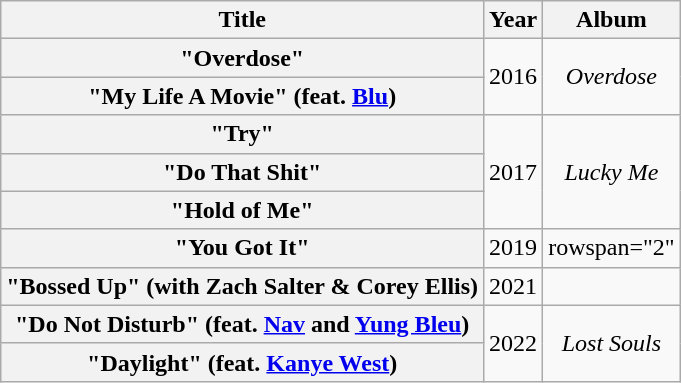<table class="wikitable plainrowheaders" style="text-align:center;">
<tr>
<th scope="col">Title</th>
<th scope="col">Year</th>
<th scope="col">Album</th>
</tr>
<tr>
<th scope="row">"Overdose"</th>
<td rowspan="2">2016</td>
<td rowspan="2"><em>Overdose</em></td>
</tr>
<tr>
<th scope="row">"My Life A Movie" (feat. <a href='#'>Blu</a>)</th>
</tr>
<tr>
<th scope="row">"Try"</th>
<td rowspan="3">2017</td>
<td rowspan="3"><em>Lucky Me</em></td>
</tr>
<tr>
<th scope="row">"Do That Shit"</th>
</tr>
<tr>
<th scope="row">"Hold of Me"</th>
</tr>
<tr>
<th scope="row">"You Got It"</th>
<td>2019</td>
<td>rowspan="2" </td>
</tr>
<tr>
<th scope="row">"Bossed Up" (with Zach Salter & Corey Ellis)</th>
<td>2021</td>
</tr>
<tr>
<th scope="row">"Do Not Disturb" (feat. <a href='#'>Nav</a> and <a href='#'>Yung Bleu</a>)</th>
<td rowspan="2">2022</td>
<td rowspan="2"><em>Lost Souls</em></td>
</tr>
<tr>
<th scope="row">"Daylight" (feat. <a href='#'>Kanye West</a>)</th>
</tr>
</table>
